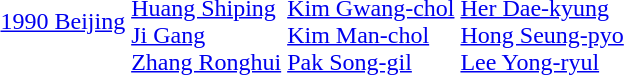<table>
<tr>
<td><a href='#'>1990 Beijing</a></td>
<td><br><a href='#'>Huang Shiping</a><br><a href='#'>Ji Gang</a><br><a href='#'>Zhang Ronghui</a></td>
<td><br><a href='#'>Kim Gwang-chol</a><br><a href='#'>Kim Man-chol</a><br><a href='#'>Pak Song-gil</a></td>
<td><br><a href='#'>Her Dae-kyung</a><br><a href='#'>Hong Seung-pyo</a><br><a href='#'>Lee Yong-ryul</a></td>
</tr>
</table>
